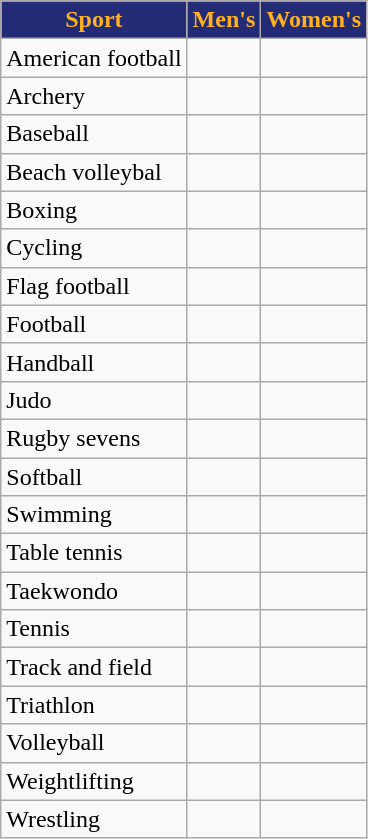<table class="wikitable">
<tr>
<th style="background-color:#222B73; color:#FFB024;">Sport</th>
<th style="background-color:#222B73; color:#FFB024;">Men's</th>
<th style="background-color:#222B73; color:#FFB024;">Women's</th>
</tr>
<tr>
<td>American football</td>
<td></td>
<td></td>
</tr>
<tr>
<td>Archery</td>
<td></td>
<td></td>
</tr>
<tr>
<td>Baseball</td>
<td></td>
<td></td>
</tr>
<tr>
<td>Beach volleybal</td>
<td></td>
<td></td>
</tr>
<tr>
<td>Boxing</td>
<td></td>
<td></td>
</tr>
<tr>
<td>Cycling</td>
<td></td>
<td></td>
</tr>
<tr>
<td>Flag football</td>
<td></td>
<td></td>
</tr>
<tr>
<td>Football</td>
<td></td>
<td></td>
</tr>
<tr>
<td>Handball</td>
<td></td>
<td></td>
</tr>
<tr>
<td>Judo</td>
<td></td>
<td></td>
</tr>
<tr>
<td>Rugby sevens</td>
<td></td>
<td></td>
</tr>
<tr>
<td>Softball</td>
<td></td>
<td></td>
</tr>
<tr>
<td>Swimming</td>
<td></td>
<td></td>
</tr>
<tr>
<td>Table tennis</td>
<td></td>
<td></td>
</tr>
<tr>
<td>Taekwondo</td>
<td></td>
<td></td>
</tr>
<tr>
<td>Tennis</td>
<td></td>
<td></td>
</tr>
<tr>
<td>Track and field</td>
<td></td>
<td></td>
</tr>
<tr>
<td>Triathlon</td>
<td></td>
<td></td>
</tr>
<tr>
<td>Volleyball</td>
<td></td>
<td></td>
</tr>
<tr>
<td>Weightlifting</td>
<td></td>
<td></td>
</tr>
<tr>
<td>Wrestling</td>
<td></td>
<td></td>
</tr>
</table>
